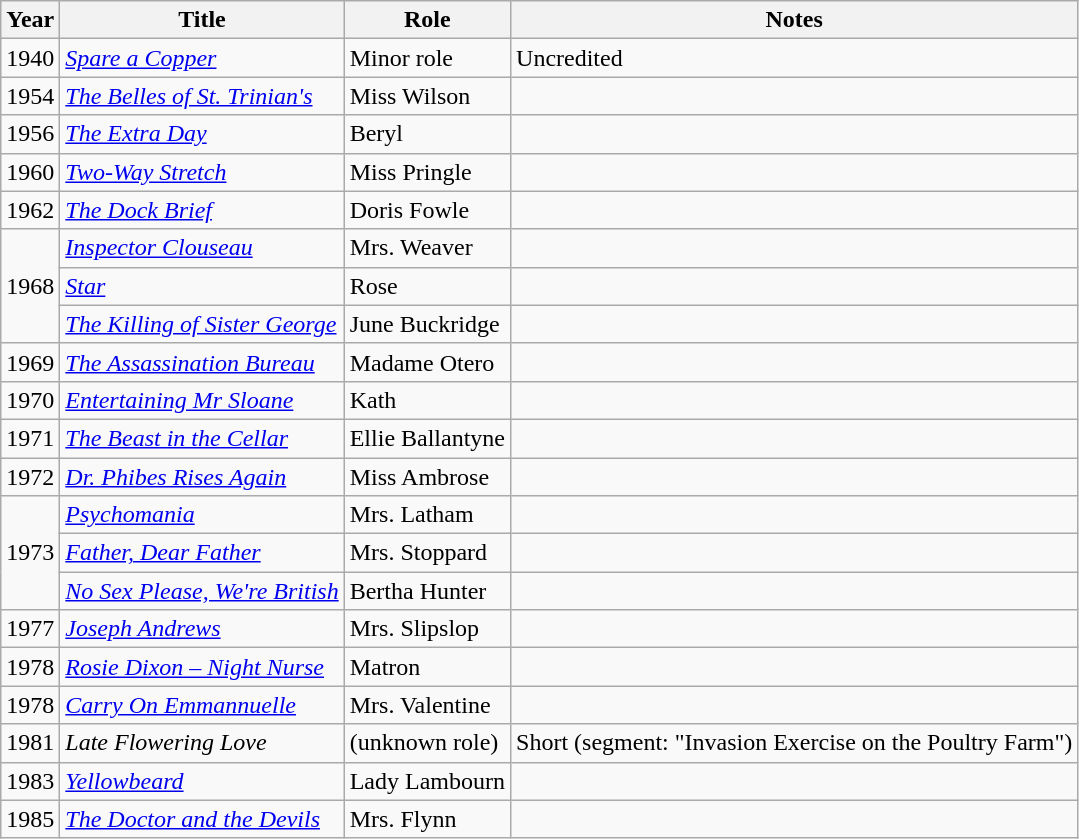<table class="wikitable">
<tr>
<th>Year</th>
<th>Title</th>
<th>Role</th>
<th>Notes</th>
</tr>
<tr>
<td>1940</td>
<td><em><a href='#'>Spare a Copper</a></em></td>
<td>Minor role</td>
<td>Uncredited</td>
</tr>
<tr>
<td>1954</td>
<td><em><a href='#'>The Belles of St. Trinian's</a></em></td>
<td>Miss Wilson</td>
<td></td>
</tr>
<tr>
<td>1956</td>
<td><em><a href='#'>The Extra Day</a></em></td>
<td>Beryl</td>
<td></td>
</tr>
<tr>
<td>1960</td>
<td><em><a href='#'>Two-Way Stretch</a></em></td>
<td>Miss Pringle</td>
<td></td>
</tr>
<tr>
<td>1962</td>
<td><em><a href='#'>The Dock Brief</a></em></td>
<td>Doris Fowle</td>
<td></td>
</tr>
<tr>
<td rowspan="3">1968</td>
<td><em><a href='#'>Inspector Clouseau</a></em></td>
<td>Mrs. Weaver</td>
<td></td>
</tr>
<tr>
<td><em><a href='#'>Star</a></em></td>
<td>Rose</td>
<td></td>
</tr>
<tr>
<td><em><a href='#'>The Killing of Sister George</a></em></td>
<td>June Buckridge</td>
<td></td>
</tr>
<tr>
<td>1969</td>
<td><em><a href='#'>The Assassination Bureau</a></em></td>
<td>Madame Otero</td>
<td></td>
</tr>
<tr>
<td>1970</td>
<td><em><a href='#'>Entertaining Mr Sloane</a></em></td>
<td>Kath</td>
<td></td>
</tr>
<tr>
<td>1971</td>
<td><em><a href='#'>The Beast in the Cellar</a></em></td>
<td>Ellie Ballantyne</td>
<td></td>
</tr>
<tr>
<td>1972</td>
<td><em><a href='#'>Dr. Phibes Rises Again</a></em></td>
<td>Miss Ambrose</td>
<td></td>
</tr>
<tr>
<td rowspan="3">1973</td>
<td><em><a href='#'>Psychomania</a></em></td>
<td>Mrs. Latham</td>
<td></td>
</tr>
<tr>
<td><em><a href='#'>Father, Dear Father</a></em></td>
<td>Mrs. Stoppard</td>
<td></td>
</tr>
<tr>
<td><em><a href='#'>No Sex Please, We're British</a></em></td>
<td>Bertha Hunter</td>
<td></td>
</tr>
<tr>
<td>1977</td>
<td><em><a href='#'>Joseph Andrews</a></em></td>
<td>Mrs. Slipslop</td>
<td></td>
</tr>
<tr>
<td>1978</td>
<td><em><a href='#'>Rosie Dixon – Night Nurse</a></em></td>
<td>Matron</td>
<td></td>
</tr>
<tr>
<td>1978</td>
<td><em><a href='#'>Carry On Emmannuelle</a></em></td>
<td>Mrs. Valentine</td>
<td></td>
</tr>
<tr>
<td>1981</td>
<td><em>Late Flowering Love</em></td>
<td>(unknown role)</td>
<td>Short (segment: "Invasion Exercise on the Poultry Farm")</td>
</tr>
<tr>
<td>1983</td>
<td><em><a href='#'>Yellowbeard</a></em></td>
<td>Lady Lambourn</td>
<td></td>
</tr>
<tr>
<td>1985</td>
<td><em><a href='#'>The Doctor and the Devils</a></em></td>
<td>Mrs. Flynn</td>
<td></td>
</tr>
</table>
